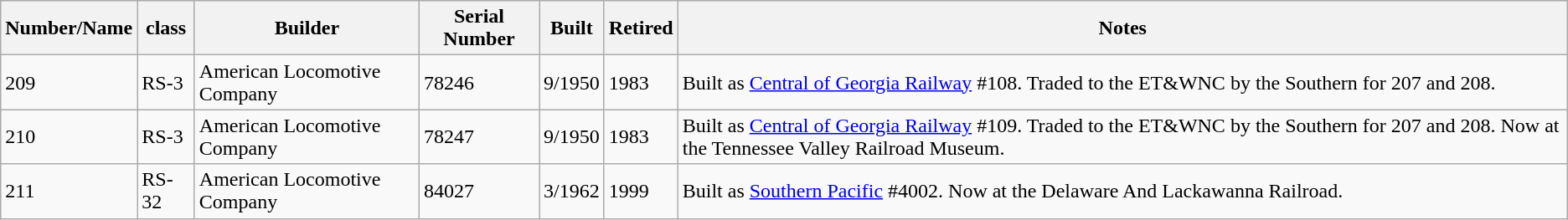<table class="wikitable">
<tr>
<th>Number/Name</th>
<th>class</th>
<th>Builder</th>
<th>Serial Number</th>
<th>Built</th>
<th>Retired</th>
<th>Notes</th>
</tr>
<tr>
<td>209</td>
<td>RS-3</td>
<td>American Locomotive Company</td>
<td>78246</td>
<td>9/1950</td>
<td>1983</td>
<td>Built as <a href='#'>Central of Georgia Railway</a> #108. Traded to the ET&WNC by the Southern for 207 and 208.</td>
</tr>
<tr>
<td>210</td>
<td>RS-3</td>
<td>American Locomotive Company</td>
<td>78247</td>
<td>9/1950</td>
<td>1983</td>
<td>Built as <a href='#'>Central of Georgia Railway</a> #109. Traded to the ET&WNC by the Southern for 207 and 208. Now at the Tennessee Valley Railroad Museum.</td>
</tr>
<tr>
<td>211</td>
<td>RS-32</td>
<td>American Locomotive Company</td>
<td>84027</td>
<td>3/1962</td>
<td>1999</td>
<td>Built as <a href='#'>Southern Pacific</a> #4002. Now at the Delaware And Lackawanna Railroad.</td>
</tr>
</table>
